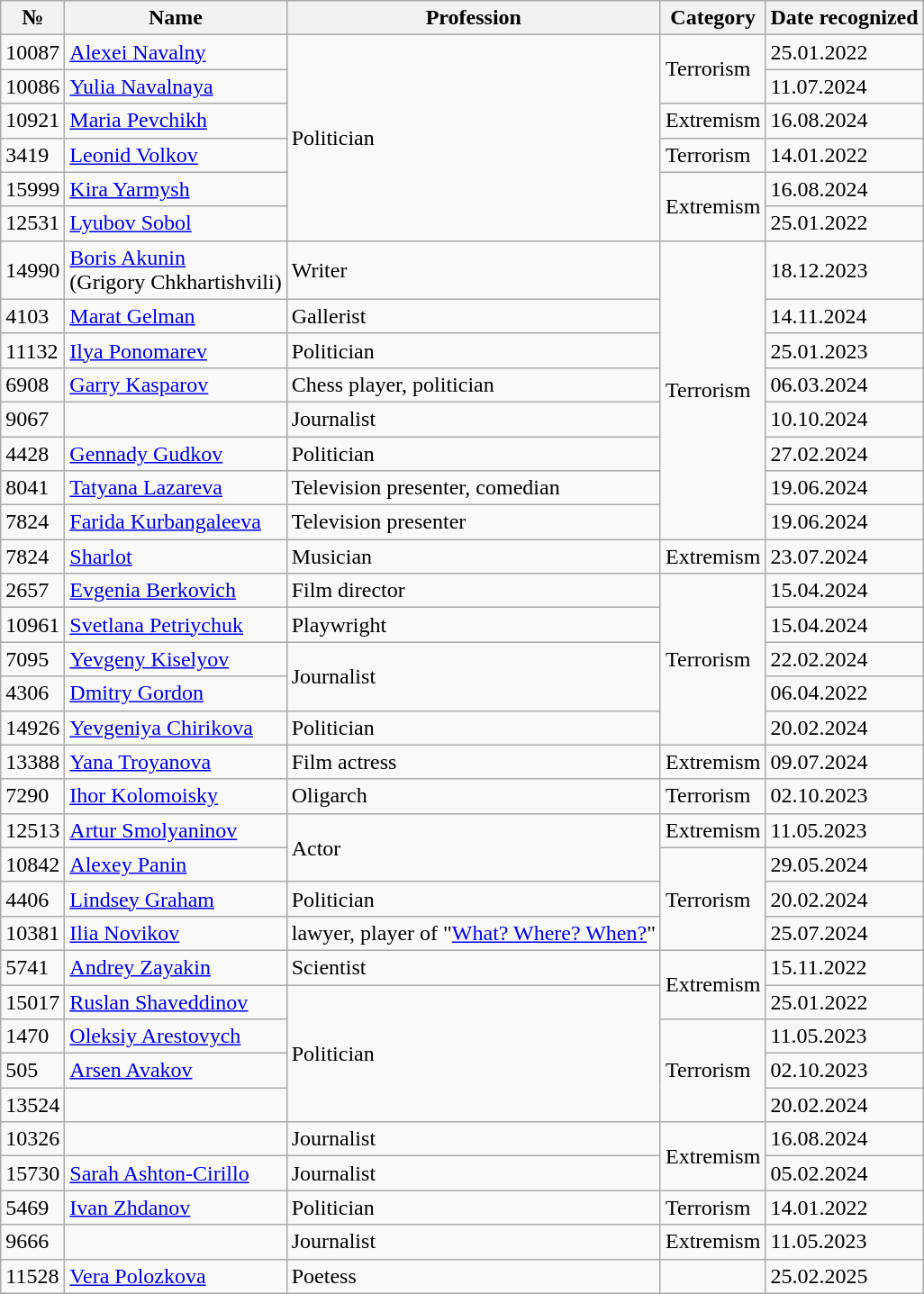<table class="wikitable sortable mw-collapsible">
<tr>
<th>№</th>
<th>Name</th>
<th>Profession</th>
<th>Category</th>
<th>Date recognized</th>
</tr>
<tr>
<td>10087</td>
<td><a href='#'>Alexei Navalny</a></td>
<td rowspan=6>Politician</td>
<td rowspan=2>Terrorism</td>
<td>25.01.2022</td>
</tr>
<tr>
<td>10086</td>
<td><a href='#'>Yulia Navalnaya</a></td>
<td>11.07.2024</td>
</tr>
<tr>
<td>10921</td>
<td><a href='#'>Maria Pevchikh</a></td>
<td>Extremism</td>
<td>16.08.2024</td>
</tr>
<tr>
<td>3419</td>
<td><a href='#'>Leonid Volkov</a></td>
<td>Terrorism</td>
<td>14.01.2022</td>
</tr>
<tr>
<td>15999</td>
<td><a href='#'>Kira Yarmysh</a></td>
<td rowspan=2>Extremism</td>
<td>16.08.2024</td>
</tr>
<tr>
<td>12531</td>
<td><a href='#'>Lyubov Sobol</a></td>
<td>25.01.2022</td>
</tr>
<tr>
<td>14990</td>
<td><a href='#'>Boris Akunin</a><br>(Grigory Chkhartishvili)</td>
<td>Writer</td>
<td rowspan=8>Terrorism</td>
<td>18.12.2023</td>
</tr>
<tr>
<td>4103</td>
<td><a href='#'>Marat Gelman</a></td>
<td>Gallerist</td>
<td>14.11.2024</td>
</tr>
<tr>
<td>11132</td>
<td><a href='#'>Ilya Ponomarev</a></td>
<td>Politician</td>
<td>25.01.2023</td>
</tr>
<tr>
<td>6908</td>
<td><a href='#'>Garry Kasparov</a></td>
<td>Chess player, politician</td>
<td>06.03.2024</td>
</tr>
<tr>
<td>9067</td>
<td></td>
<td>Journalist</td>
<td>10.10.2024</td>
</tr>
<tr>
<td>4428</td>
<td><a href='#'>Gennady Gudkov</a></td>
<td>Politician</td>
<td>27.02.2024</td>
</tr>
<tr>
<td>8041</td>
<td><a href='#'>Tatyana Lazareva</a></td>
<td>Television presenter, comedian</td>
<td>19.06.2024</td>
</tr>
<tr>
<td>7824</td>
<td><a href='#'>Farida Kurbangaleeva</a></td>
<td>Television presenter</td>
<td>19.06.2024</td>
</tr>
<tr>
<td>7824</td>
<td><a href='#'>Sharlot</a></td>
<td>Musician</td>
<td>Extremism</td>
<td>23.07.2024</td>
</tr>
<tr>
<td>2657</td>
<td><a href='#'>Evgenia Berkovich</a></td>
<td>Film director</td>
<td rowspan=5>Terrorism</td>
<td>15.04.2024</td>
</tr>
<tr>
<td>10961</td>
<td><a href='#'>Svetlana Petriychuk</a></td>
<td>Playwright</td>
<td>15.04.2024</td>
</tr>
<tr>
<td>7095</td>
<td><a href='#'>Yevgeny Kiselyov</a></td>
<td rowspan=2>Journalist</td>
<td>22.02.2024</td>
</tr>
<tr>
<td>4306</td>
<td><a href='#'>Dmitry Gordon</a></td>
<td>06.04.2022</td>
</tr>
<tr>
<td>14926</td>
<td><a href='#'>Yevgeniya Chirikova</a></td>
<td>Politician</td>
<td>20.02.2024</td>
</tr>
<tr>
<td>13388</td>
<td><a href='#'>Yana Troyanova</a></td>
<td>Film actress</td>
<td>Extremism</td>
<td>09.07.2024</td>
</tr>
<tr>
<td>7290</td>
<td><a href='#'>Ihor Kolomoisky</a></td>
<td>Oligarch</td>
<td>Terrorism</td>
<td>02.10.2023</td>
</tr>
<tr>
<td>12513</td>
<td><a href='#'>Artur Smolyaninov</a></td>
<td rowspan=2>Actor</td>
<td>Extremism</td>
<td>11.05.2023</td>
</tr>
<tr>
<td>10842</td>
<td><a href='#'>Alexey Panin</a></td>
<td rowspan=3>Terrorism</td>
<td>29.05.2024</td>
</tr>
<tr>
<td>4406</td>
<td><a href='#'>Lindsey Graham</a></td>
<td>Politician</td>
<td>20.02.2024</td>
</tr>
<tr>
<td>10381</td>
<td><a href='#'>Ilia Novikov</a></td>
<td>lawyer, player of "<a href='#'>What? Where? When?</a>"</td>
<td>25.07.2024</td>
</tr>
<tr>
<td>5741</td>
<td><a href='#'>Andrey Zayakin</a></td>
<td>Scientist</td>
<td rowspan=2>Extremism</td>
<td>15.11.2022</td>
</tr>
<tr>
<td>15017</td>
<td><a href='#'>Ruslan Shaveddinov</a></td>
<td rowspan=4>Politician</td>
<td>25.01.2022</td>
</tr>
<tr>
<td>1470</td>
<td><a href='#'>Oleksiy Arestovych</a></td>
<td rowspan=3>Terrorism</td>
<td>11.05.2023</td>
</tr>
<tr>
<td>505</td>
<td><a href='#'>Arsen Avakov</a></td>
<td>02.10.2023</td>
</tr>
<tr>
<td>13524</td>
<td></td>
<td>20.02.2024</td>
</tr>
<tr>
<td>10326</td>
<td></td>
<td>Journalist</td>
<td rowspan=2>Extremism</td>
<td>16.08.2024</td>
</tr>
<tr>
<td>15730</td>
<td><a href='#'>Sarah Ashton-Cirillo</a></td>
<td>Journalist</td>
<td>05.02.2024</td>
</tr>
<tr>
<td>5469</td>
<td><a href='#'>Ivan Zhdanov</a></td>
<td>Politician</td>
<td>Terrorism</td>
<td>14.01.2022</td>
</tr>
<tr>
<td>9666</td>
<td></td>
<td>Journalist</td>
<td>Extremism</td>
<td>11.05.2023</td>
</tr>
<tr>
<td>11528</td>
<td><a href='#'>Vera Polozkova</a></td>
<td>Poetess</td>
<td></td>
<td>25.02.2025</td>
</tr>
</table>
